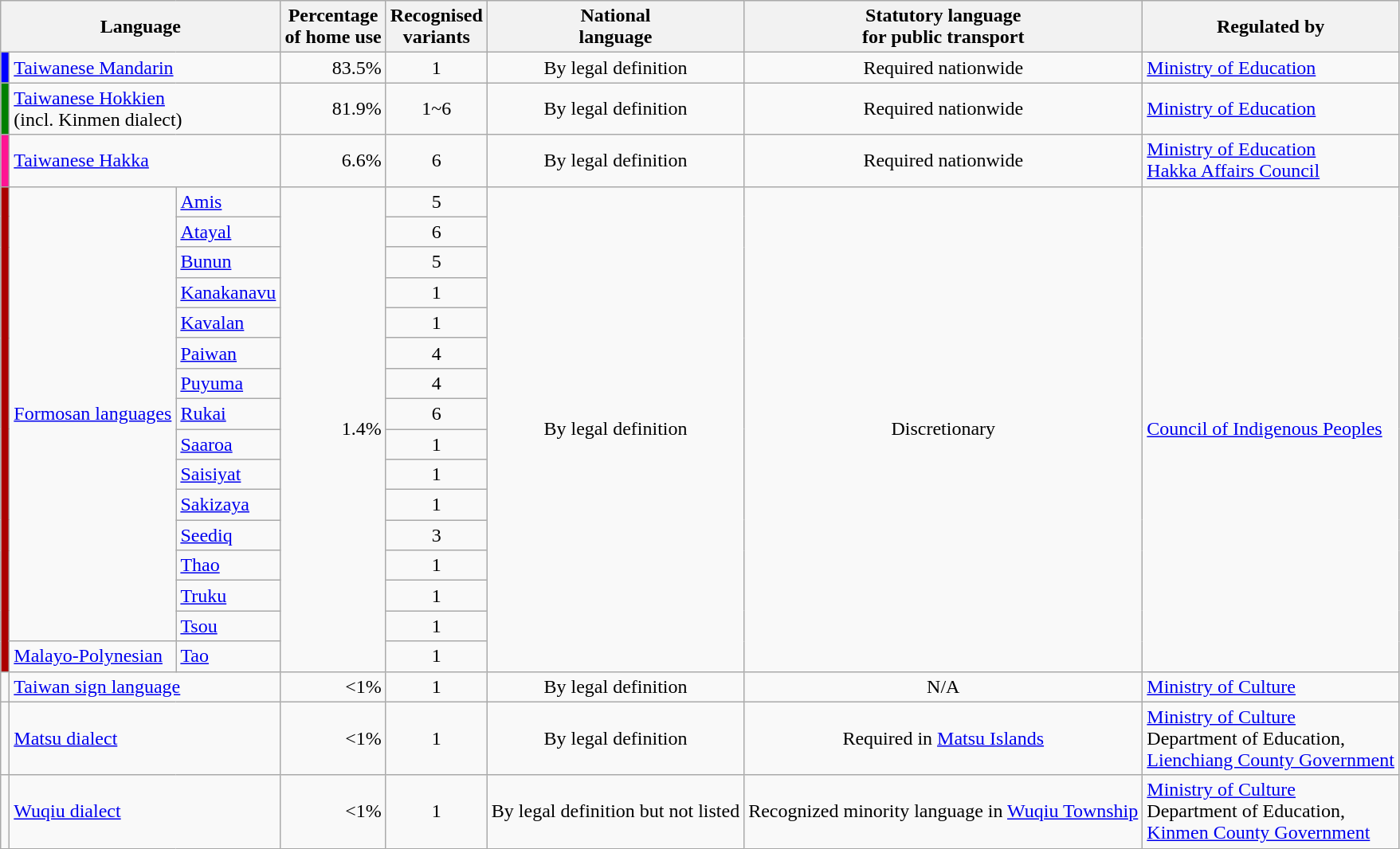<table class=wikitable>
<tr>
<th colspan=3>Language</th>
<th>Percentage<br>of home use</th>
<th>Recognised<br>variants</th>
<th>National<br>language</th>
<th>Statutory language<br>for public transport</th>
<th>Regulated by</th>
</tr>
<tr>
<td bgcolor=blue></td>
<td colspan=2><a href='#'>Taiwanese Mandarin</a></td>
<td align=right>83.5%</td>
<td align=center>1</td>
<td align="center">By legal definition</td>
<td align=center>Required nationwide</td>
<td><a href='#'>Ministry of Education</a></td>
</tr>
<tr>
<td bgcolor=green></td>
<td colspan=2><a href='#'>Taiwanese Hokkien</a><br>(incl. Kinmen dialect)</td>
<td align=right>81.9%</td>
<td align=center>1~6</td>
<td align="center">By legal definition</td>
<td align=center>Required nationwide</td>
<td><a href='#'>Ministry of Education</a></td>
</tr>
<tr>
<td bgcolor=DeepPink></td>
<td colspan=2><a href='#'>Taiwanese Hakka</a></td>
<td align=right>6.6%</td>
<td align=center>6</td>
<td align="center">By legal definition</td>
<td align=center>Required nationwide</td>
<td><a href='#'>Ministry of Education</a><br><a href='#'>Hakka Affairs Council</a></td>
</tr>
<tr>
<td rowspan=16 bgcolor=macroon></td>
<td rowspan="15"><a href='#'>Formosan languages</a></td>
<td><a href='#'>Amis</a></td>
<td rowspan=16 align=right>1.4%</td>
<td align=center>5</td>
<td rowspan="16" align="center">By legal definition</td>
<td rowspan=16 align=center>Discretionary</td>
<td rowspan=16><a href='#'>Council of Indigenous Peoples</a></td>
</tr>
<tr>
<td><a href='#'>Atayal</a></td>
<td align=center>6</td>
</tr>
<tr>
<td><a href='#'>Bunun</a></td>
<td align=center>5</td>
</tr>
<tr>
<td><a href='#'>Kanakanavu</a></td>
<td align=center>1</td>
</tr>
<tr>
<td><a href='#'>Kavalan</a></td>
<td align=center>1</td>
</tr>
<tr>
<td><a href='#'>Paiwan</a></td>
<td align=center>4</td>
</tr>
<tr>
<td><a href='#'>Puyuma</a></td>
<td align=center>4</td>
</tr>
<tr>
<td><a href='#'>Rukai</a></td>
<td align=center>6</td>
</tr>
<tr>
<td><a href='#'>Saaroa</a></td>
<td align=center>1</td>
</tr>
<tr>
<td><a href='#'>Saisiyat</a></td>
<td align=center>1</td>
</tr>
<tr>
<td><a href='#'>Sakizaya</a></td>
<td align=center>1</td>
</tr>
<tr>
<td><a href='#'>Seediq</a></td>
<td align=center>3</td>
</tr>
<tr>
<td><a href='#'>Thao</a></td>
<td align=center>1</td>
</tr>
<tr>
<td><a href='#'>Truku</a></td>
<td align=center>1</td>
</tr>
<tr>
<td><a href='#'>Tsou</a></td>
<td align=center>1</td>
</tr>
<tr>
<td><a href='#'>Malayo-Polynesian</a></td>
<td><a href='#'>Tao</a></td>
<td align=center>1</td>
</tr>
<tr>
<td></td>
<td colspan=2><a href='#'>Taiwan sign language</a></td>
<td align=right><1%</td>
<td align=center>1</td>
<td align="center">By legal definition</td>
<td align=center>N/A</td>
<td><a href='#'>Ministry of Culture</a></td>
</tr>
<tr>
<td></td>
<td colspan=2><a href='#'>Matsu dialect</a></td>
<td align=right><1%</td>
<td align=center>1</td>
<td align="center">By legal definition</td>
<td align=center>Required in <a href='#'>Matsu Islands</a></td>
<td><a href='#'>Ministry of Culture</a><br>Department of Education,<br><a href='#'>Lienchiang County Government</a></td>
</tr>
<tr>
<td></td>
<td colspan=2><a href='#'>Wuqiu dialect</a></td>
<td align=right><1%</td>
<td align=center>1</td>
<td align="center">By legal definition but not listed</td>
<td align=center>Recognized minority language in <a href='#'>Wuqiu Township</a></td>
<td><a href='#'>Ministry of Culture</a><br>Department of Education,<br><a href='#'>Kinmen County Government</a></td>
</tr>
</table>
